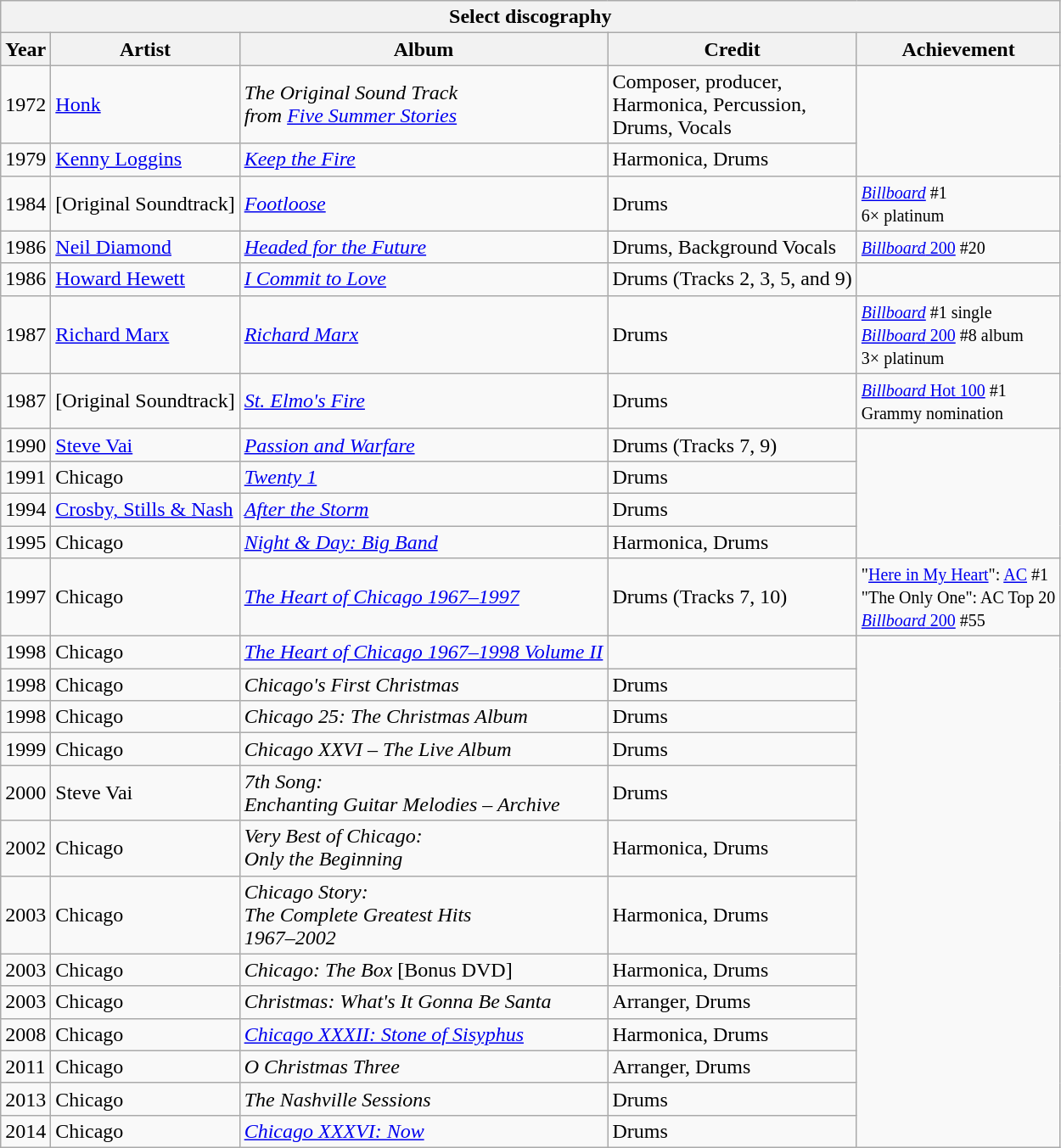<table class="wikitable sortable">
<tr>
<th colspan=5>Select discography</th>
</tr>
<tr>
<th>Year</th>
<th>Artist</th>
<th>Album</th>
<th>Credit</th>
<th>Achievement</th>
</tr>
<tr>
<td>1972</td>
<td><a href='#'>Honk</a></td>
<td><em>The Original Sound Track<br>from <a href='#'>Five Summer Stories</a></em></td>
<td>Composer, producer,<br>Harmonica, Percussion,<br>Drums, Vocals</td>
</tr>
<tr>
<td>1979</td>
<td><a href='#'>Kenny Loggins</a></td>
<td><em><a href='#'>Keep the Fire</a></em></td>
<td>Harmonica, Drums</td>
</tr>
<tr>
<td>1984</td>
<td>[Original Soundtrack]</td>
<td><em><a href='#'>Footloose</a></em></td>
<td>Drums</td>
<td><small><a href='#'><em>Billboard</em></a> #1<br>6× platinum</small></td>
</tr>
<tr>
<td>1986</td>
<td><a href='#'>Neil Diamond</a></td>
<td><em><a href='#'>Headed for the Future</a></em></td>
<td>Drums, Background Vocals</td>
<td><small><a href='#'><em>Billboard</em> 200</a> #20</small></td>
</tr>
<tr>
<td>1986</td>
<td><a href='#'>Howard Hewett</a></td>
<td><em><a href='#'>I Commit to Love</a></em></td>
<td>Drums (Tracks 2, 3, 5, and 9)</td>
<td></td>
</tr>
<tr>
<td>1987</td>
<td><a href='#'>Richard Marx</a></td>
<td><em><a href='#'>Richard Marx</a></em></td>
<td>Drums</td>
<td><small><a href='#'><em>Billboard</em></a> #1 single<br><a href='#'><em>Billboard</em> 200</a> #8 album<br>3× platinum</small></td>
</tr>
<tr>
<td>1987</td>
<td>[Original Soundtrack]</td>
<td><em><a href='#'>St. Elmo's Fire</a></em></td>
<td>Drums</td>
<td><small><a href='#'><em>Billboard</em> Hot 100</a> #1<br>Grammy nomination</small></td>
</tr>
<tr>
<td>1990</td>
<td><a href='#'>Steve Vai</a></td>
<td><em><a href='#'>Passion and Warfare</a></em></td>
<td>Drums (Tracks 7, 9)</td>
</tr>
<tr>
<td>1991</td>
<td>Chicago</td>
<td><em><a href='#'>Twenty 1</a></em></td>
<td>Drums</td>
</tr>
<tr>
<td>1994</td>
<td><a href='#'>Crosby, Stills & Nash</a></td>
<td><em><a href='#'>After the Storm</a></em></td>
<td>Drums</td>
</tr>
<tr>
<td>1995</td>
<td>Chicago</td>
<td><a href='#'><em>Night & Day: Big Band</em></a></td>
<td>Harmonica, Drums</td>
</tr>
<tr>
<td>1997</td>
<td>Chicago</td>
<td><em><a href='#'>The Heart of Chicago 1967–1997</a></em></td>
<td>Drums (Tracks 7, 10)</td>
<td><small>"<a href='#'>Here in My Heart</a>": <a href='#'>AC</a> #1<br>"The Only One": AC Top 20<br><a href='#'><em>Billboard</em> 200</a> #55</small></td>
</tr>
<tr>
<td>1998</td>
<td>Chicago</td>
<td><em><a href='#'>The Heart of Chicago 1967–1998 Volume II</a></em></td>
<td></td>
</tr>
<tr>
<td>1998</td>
<td>Chicago</td>
<td><em>Chicago's First Christmas</em></td>
<td>Drums</td>
</tr>
<tr>
<td>1998</td>
<td>Chicago</td>
<td><em>Chicago 25: The Christmas Album</em></td>
<td>Drums</td>
</tr>
<tr>
<td>1999</td>
<td>Chicago</td>
<td><em>Chicago XXVI – The Live Album</em></td>
<td>Drums</td>
</tr>
<tr>
<td>2000</td>
<td>Steve Vai</td>
<td><em>7th Song:<br>Enchanting Guitar Melodies – Archive</em></td>
<td>Drums</td>
</tr>
<tr>
<td>2002</td>
<td>Chicago</td>
<td><em>Very Best of Chicago:<br>Only the Beginning</em></td>
<td>Harmonica, Drums</td>
</tr>
<tr>
<td>2003</td>
<td>Chicago</td>
<td><em>Chicago Story:<br>The Complete Greatest Hits<br>1967–2002</em></td>
<td>Harmonica, Drums</td>
</tr>
<tr>
<td>2003</td>
<td>Chicago</td>
<td><em>Chicago: The Box</em> [Bonus DVD]</td>
<td>Harmonica, Drums</td>
</tr>
<tr>
<td>2003</td>
<td>Chicago</td>
<td><em>Christmas: What's It Gonna Be Santa</em></td>
<td>Arranger, Drums</td>
</tr>
<tr>
<td>2008</td>
<td>Chicago</td>
<td><em><a href='#'>Chicago XXXII: Stone of Sisyphus</a></em></td>
<td>Harmonica, Drums</td>
</tr>
<tr>
<td>2011</td>
<td>Chicago</td>
<td><em>O Christmas Three</em></td>
<td>Arranger, Drums</td>
</tr>
<tr>
<td>2013</td>
<td>Chicago</td>
<td><em>The Nashville Sessions</em></td>
<td>Drums</td>
</tr>
<tr>
<td>2014</td>
<td>Chicago</td>
<td><em><a href='#'>Chicago XXXVI: Now</a></em></td>
<td>Drums</td>
</tr>
</table>
